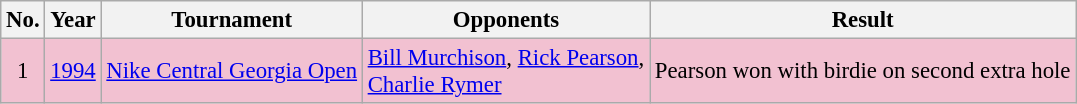<table class="wikitable" style="font-size:95%;">
<tr>
<th>No.</th>
<th>Year</th>
<th>Tournament</th>
<th>Opponents</th>
<th>Result</th>
</tr>
<tr style="background:#F2C1D1;">
<td align=center>1</td>
<td><a href='#'>1994</a></td>
<td><a href='#'>Nike Central Georgia Open</a></td>
<td> <a href='#'>Bill Murchison</a>,  <a href='#'>Rick Pearson</a>,<br> <a href='#'>Charlie Rymer</a></td>
<td>Pearson won with birdie on second extra hole</td>
</tr>
</table>
